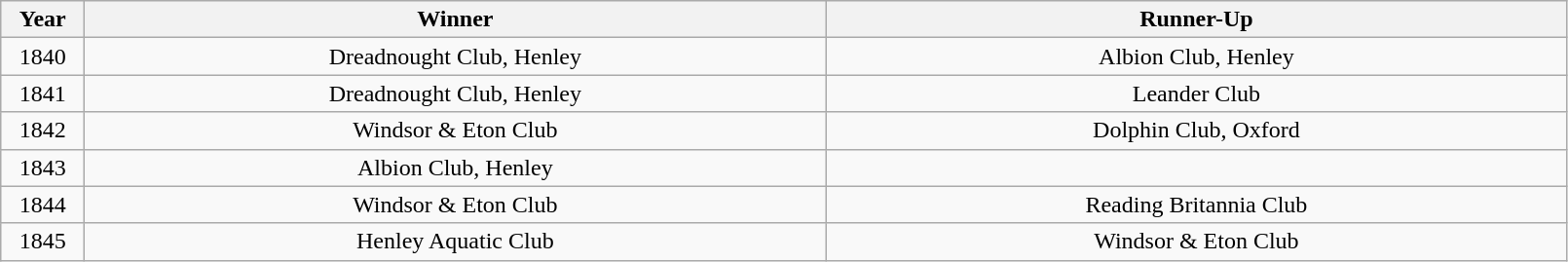<table class="wikitable" style="text-align:center">
<tr>
<th width=50>Year</th>
<th width=500>Winner</th>
<th width=500>Runner-Up</th>
</tr>
<tr>
<td>1840</td>
<td>Dreadnought Club, Henley</td>
<td>Albion Club, Henley</td>
</tr>
<tr>
<td>1841</td>
<td>Dreadnought Club, Henley</td>
<td>Leander Club</td>
</tr>
<tr>
<td>1842</td>
<td>Windsor & Eton Club</td>
<td>Dolphin Club, Oxford</td>
</tr>
<tr>
<td>1843</td>
<td>Albion Club, Henley</td>
<td></td>
</tr>
<tr>
<td>1844</td>
<td>Windsor & Eton Club</td>
<td>Reading Britannia Club</td>
</tr>
<tr>
<td>1845</td>
<td>Henley Aquatic Club</td>
<td>Windsor & Eton Club</td>
</tr>
</table>
